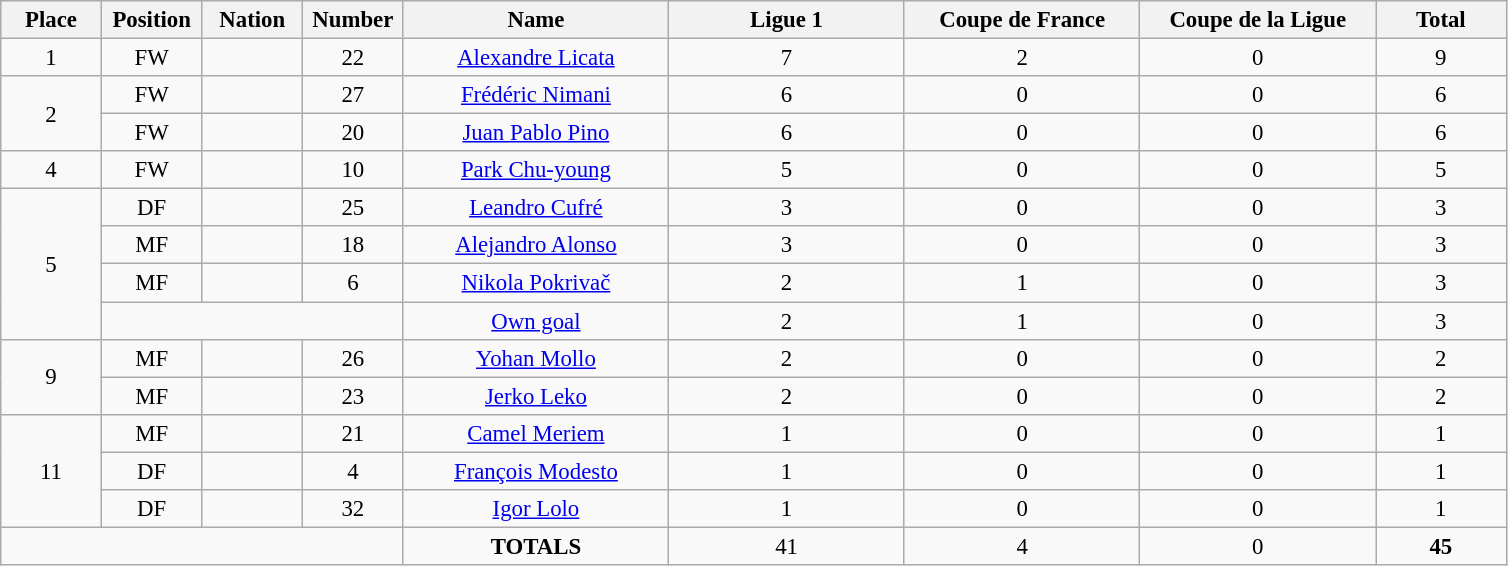<table class="wikitable" style="font-size: 95%; text-align: center;">
<tr>
<th width=60>Place</th>
<th width=60>Position</th>
<th width=60>Nation</th>
<th width=60>Number</th>
<th width=170>Name</th>
<th width=150>Ligue 1</th>
<th width=150>Coupe de France</th>
<th width=150>Coupe de la Ligue</th>
<th width=80>Total</th>
</tr>
<tr>
<td>1</td>
<td>FW</td>
<td></td>
<td>22</td>
<td><a href='#'>Alexandre Licata</a></td>
<td>7</td>
<td>2</td>
<td>0</td>
<td>9</td>
</tr>
<tr>
<td rowspan="2">2</td>
<td>FW</td>
<td></td>
<td>27</td>
<td><a href='#'>Frédéric Nimani</a></td>
<td>6</td>
<td>0</td>
<td>0</td>
<td>6</td>
</tr>
<tr>
<td>FW</td>
<td></td>
<td>20</td>
<td><a href='#'>Juan Pablo Pino</a></td>
<td>6</td>
<td>0</td>
<td>0</td>
<td>6</td>
</tr>
<tr>
<td>4</td>
<td>FW</td>
<td></td>
<td>10</td>
<td><a href='#'>Park Chu-young</a></td>
<td>5</td>
<td>0</td>
<td>0</td>
<td>5</td>
</tr>
<tr>
<td rowspan="4">5</td>
<td>DF</td>
<td></td>
<td>25</td>
<td><a href='#'>Leandro Cufré</a></td>
<td>3</td>
<td>0</td>
<td>0</td>
<td>3</td>
</tr>
<tr>
<td>MF</td>
<td></td>
<td>18</td>
<td><a href='#'>Alejandro Alonso</a></td>
<td>3</td>
<td>0</td>
<td>0</td>
<td>3</td>
</tr>
<tr>
<td>MF</td>
<td></td>
<td>6</td>
<td><a href='#'>Nikola Pokrivač</a></td>
<td>2</td>
<td>1</td>
<td>0</td>
<td>3</td>
</tr>
<tr>
<td colspan="3"></td>
<td><a href='#'>Own goal</a></td>
<td>2</td>
<td>1</td>
<td>0</td>
<td>3</td>
</tr>
<tr>
<td rowspan="2">9</td>
<td>MF</td>
<td></td>
<td>26</td>
<td><a href='#'>Yohan Mollo</a></td>
<td>2</td>
<td>0</td>
<td>0</td>
<td>2</td>
</tr>
<tr>
<td>MF</td>
<td></td>
<td>23</td>
<td><a href='#'>Jerko Leko</a></td>
<td>2</td>
<td>0</td>
<td>0</td>
<td>2</td>
</tr>
<tr>
<td rowspan="3">11</td>
<td>MF</td>
<td></td>
<td>21</td>
<td><a href='#'>Camel Meriem</a></td>
<td>1</td>
<td>0</td>
<td>0</td>
<td>1</td>
</tr>
<tr>
<td>DF</td>
<td></td>
<td>4</td>
<td><a href='#'>François Modesto</a></td>
<td>1</td>
<td>0</td>
<td>0</td>
<td>1</td>
</tr>
<tr>
<td>DF</td>
<td></td>
<td>32</td>
<td><a href='#'>Igor Lolo</a></td>
<td>1</td>
<td>0</td>
<td>0</td>
<td>1</td>
</tr>
<tr>
<td colspan="4"></td>
<td><strong>TOTALS</strong></td>
<td>41</td>
<td>4</td>
<td>0</td>
<td><strong>45</strong></td>
</tr>
</table>
